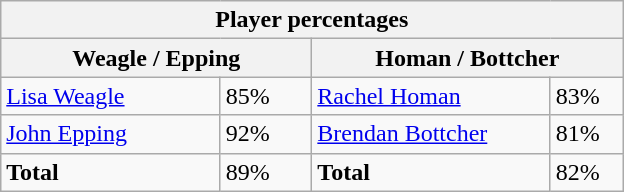<table class="wikitable">
<tr>
<th colspan=4 width=400>Player percentages</th>
</tr>
<tr>
<th colspan=2 width=200 style="white-space:nowrap;"> Weagle / Epping</th>
<th colspan=2 width=200 style="white-space:nowrap;"> Homan / Bottcher</th>
</tr>
<tr>
<td><a href='#'>Lisa Weagle</a></td>
<td>85%</td>
<td><a href='#'>Rachel Homan</a></td>
<td>83%</td>
</tr>
<tr>
<td><a href='#'>John Epping</a></td>
<td>92%</td>
<td><a href='#'>Brendan Bottcher</a></td>
<td>81%</td>
</tr>
<tr>
<td><strong>Total</strong></td>
<td>89%</td>
<td><strong>Total</strong></td>
<td>82%</td>
</tr>
</table>
